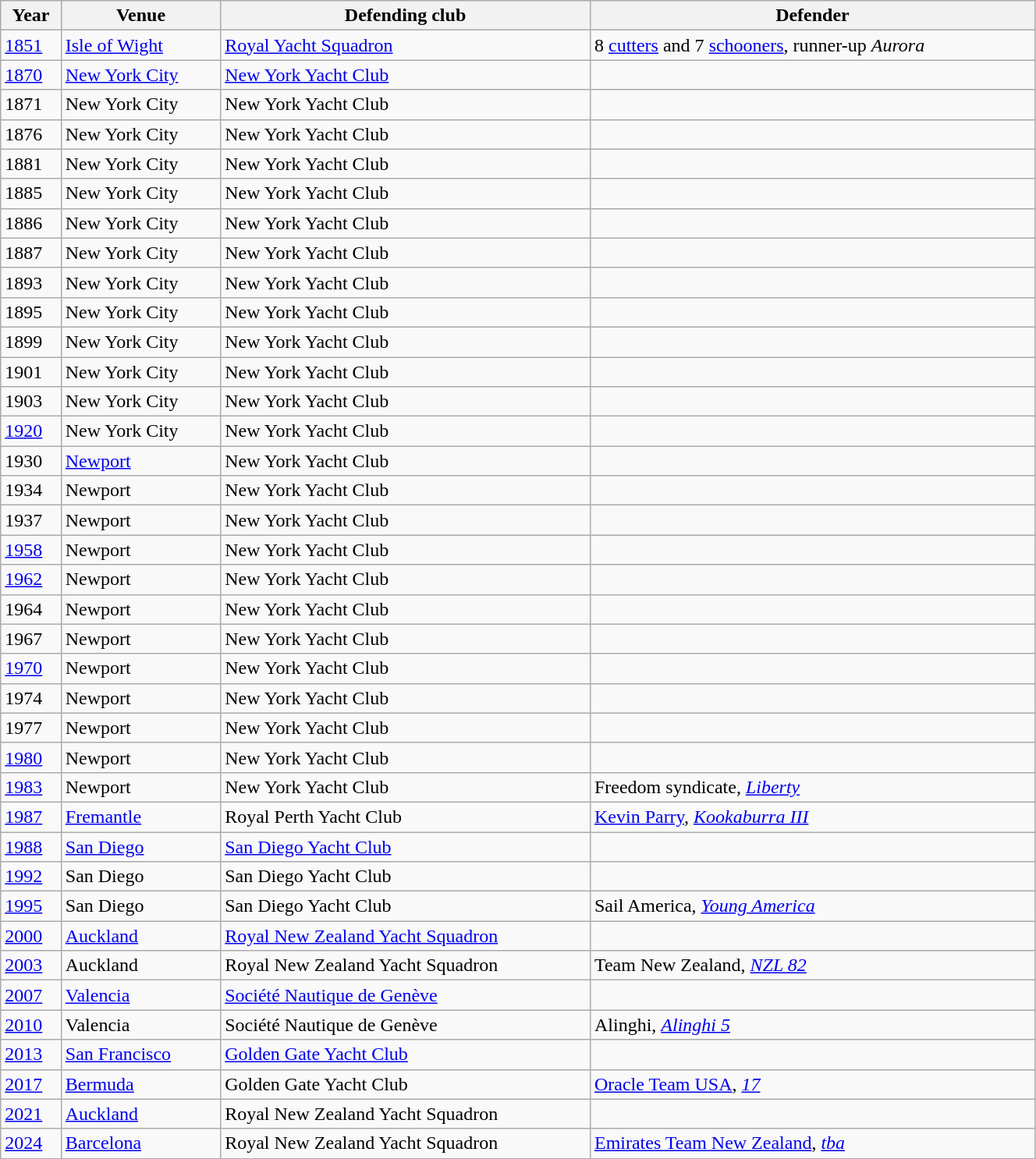<table class="wikitable" width=70% style="font-size:100%; text-align:left;">
<tr>
<th>Year</th>
<th>Venue</th>
<th>Defending club</th>
<th>Defender</th>
</tr>
<tr>
<td><a href='#'>1851</a></td>
<td><a href='#'>Isle of Wight</a></td>
<td> <a href='#'>Royal Yacht Squadron</a></td>
<td>8 <a href='#'>cutters</a> and 7 <a href='#'>schooners</a>, runner-up <em>Aurora</em></td>
</tr>
<tr>
<td><a href='#'>1870</a></td>
<td><a href='#'>New York City</a></td>
<td> <a href='#'>New York Yacht Club</a></td>
<td></td>
</tr>
<tr>
<td>1871</td>
<td>New York City</td>
<td> New York Yacht Club</td>
<td></td>
</tr>
<tr>
<td>1876</td>
<td>New York City</td>
<td> New York Yacht Club</td>
<td></td>
</tr>
<tr>
<td>1881</td>
<td>New York City</td>
<td> New York Yacht Club</td>
<td></td>
</tr>
<tr>
<td>1885</td>
<td>New York City</td>
<td> New York Yacht Club</td>
<td></td>
</tr>
<tr>
<td>1886</td>
<td>New York City</td>
<td> New York Yacht Club</td>
<td></td>
</tr>
<tr>
<td>1887</td>
<td>New York City</td>
<td> New York Yacht Club</td>
<td></td>
</tr>
<tr>
<td>1893</td>
<td>New York City</td>
<td> New York Yacht Club</td>
<td></td>
</tr>
<tr>
<td>1895</td>
<td>New York City</td>
<td> New York Yacht Club</td>
<td></td>
</tr>
<tr>
<td>1899</td>
<td>New York City</td>
<td> New York Yacht Club</td>
<td></td>
</tr>
<tr>
<td>1901</td>
<td>New York City</td>
<td> New York Yacht Club</td>
<td></td>
</tr>
<tr>
<td>1903</td>
<td>New York City</td>
<td> New York Yacht Club</td>
<td></td>
</tr>
<tr>
<td><a href='#'>1920</a></td>
<td>New York City</td>
<td> New York Yacht Club</td>
<td></td>
</tr>
<tr>
<td>1930</td>
<td><a href='#'>Newport</a></td>
<td> New York Yacht Club</td>
<td></td>
</tr>
<tr>
<td>1934</td>
<td>Newport</td>
<td> New York Yacht Club</td>
<td></td>
</tr>
<tr>
<td>1937</td>
<td>Newport</td>
<td> New York Yacht Club</td>
<td></td>
</tr>
<tr>
<td><a href='#'>1958</a></td>
<td>Newport</td>
<td> New York Yacht Club</td>
<td></td>
</tr>
<tr>
<td><a href='#'>1962</a></td>
<td>Newport</td>
<td> New York Yacht Club</td>
<td></td>
</tr>
<tr>
<td>1964</td>
<td>Newport</td>
<td> New York Yacht Club</td>
<td></td>
</tr>
<tr>
<td>1967</td>
<td>Newport</td>
<td> New York Yacht Club</td>
<td></td>
</tr>
<tr>
<td><a href='#'>1970</a></td>
<td>Newport</td>
<td> New York Yacht Club</td>
<td></td>
</tr>
<tr>
<td>1974</td>
<td>Newport</td>
<td> New York Yacht Club</td>
<td></td>
</tr>
<tr>
<td>1977</td>
<td>Newport</td>
<td> New York Yacht Club</td>
<td></td>
</tr>
<tr>
<td><a href='#'>1980</a></td>
<td>Newport</td>
<td> New York Yacht Club</td>
<td></td>
</tr>
<tr>
<td><a href='#'>1983</a></td>
<td>Newport</td>
<td> New York Yacht Club</td>
<td>Freedom syndicate, <em><a href='#'>Liberty</a></em></td>
</tr>
<tr>
<td><a href='#'>1987</a></td>
<td><a href='#'>Fremantle</a></td>
<td> Royal Perth Yacht Club</td>
<td><a href='#'>Kevin Parry</a>, <em><a href='#'>Kookaburra III</a></em></td>
</tr>
<tr>
<td><a href='#'>1988</a></td>
<td><a href='#'>San Diego</a></td>
<td> <a href='#'>San Diego Yacht Club</a></td>
<td></td>
</tr>
<tr>
<td><a href='#'>1992</a></td>
<td>San Diego</td>
<td> San Diego Yacht Club</td>
<td></td>
</tr>
<tr>
<td><a href='#'>1995</a></td>
<td>San Diego</td>
<td> San Diego Yacht Club</td>
<td>Sail America, <em><a href='#'>Young America</a></em></td>
</tr>
<tr>
<td><a href='#'>2000</a></td>
<td><a href='#'>Auckland</a></td>
<td> <a href='#'>Royal New Zealand Yacht Squadron</a></td>
<td></td>
</tr>
<tr>
<td><a href='#'>2003</a></td>
<td>Auckland</td>
<td> Royal New Zealand Yacht Squadron</td>
<td>Team New Zealand, <em><a href='#'>NZL 82</a></em></td>
</tr>
<tr>
<td><a href='#'>2007</a></td>
<td><a href='#'>Valencia</a></td>
<td> <a href='#'>Société Nautique de Genève</a></td>
<td></td>
</tr>
<tr>
<td><a href='#'>2010</a></td>
<td>Valencia</td>
<td> Société Nautique de Genève</td>
<td>Alinghi, <em><a href='#'>Alinghi 5</a></em></td>
</tr>
<tr>
<td><a href='#'>2013</a></td>
<td><a href='#'>San Francisco</a></td>
<td> <a href='#'>Golden Gate Yacht Club</a></td>
<td></td>
</tr>
<tr>
<td><a href='#'>2017</a></td>
<td><a href='#'>Bermuda</a></td>
<td> Golden Gate Yacht Club</td>
<td><a href='#'>Oracle Team USA</a>, <em><a href='#'>17</a></em></td>
</tr>
<tr>
<td><a href='#'>2021</a></td>
<td><a href='#'>Auckland</a></td>
<td> Royal New Zealand Yacht Squadron</td>
<td></td>
</tr>
<tr>
<td><a href='#'>2024</a></td>
<td><a href='#'>Barcelona</a></td>
<td> Royal New Zealand Yacht Squadron</td>
<td><a href='#'>Emirates Team New Zealand</a>, <em><a href='#'>tba</a></em></td>
</tr>
</table>
